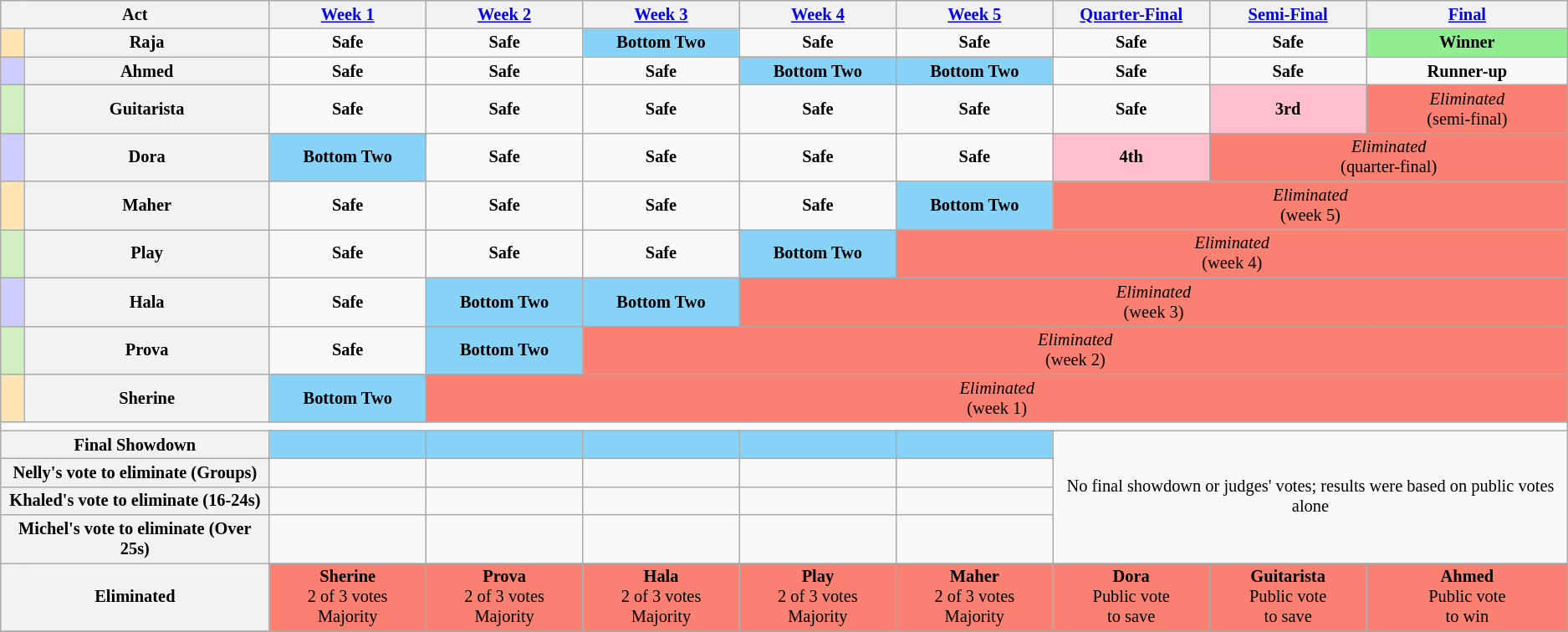<table class="wikitable" style="text-align:center; font-size:85%">
<tr>
<th style="width:12%" colspan=2>Act</th>
<th style="width:7%"><a href='#'>Week 1</a></th>
<th style="width:7%"><a href='#'>Week 2</a></th>
<th style="width:7%"><a href='#'>Week 3</a></th>
<th style="width:7%"><a href='#'>Week 4</a></th>
<th style="width:7%"><a href='#'>Week 5</a></th>
<th style="width:7%"><a href='#'>Quarter-Final</a></th>
<th style="width:7%"><a href='#'>Semi-Final</a></th>
<th style="width:9%"><a href='#'>Final</a></th>
</tr>
<tr>
<th style="background:#ffe5b4"></th>
<th>Raja</th>
<td><strong>Safe</strong></td>
<td><strong>Safe</strong></td>
<td style = "background:#87D3F8"><strong>Bottom Two</strong></td>
<td><strong>Safe</strong></td>
<td><strong>Safe</strong></td>
<td><strong>Safe</strong></td>
<td><strong>Safe</strong></td>
<td style="background:lightgreen"><strong>Winner</strong></td>
</tr>
<tr>
<th style="background:#ccf"></th>
<th>Ahmed</th>
<td><strong>Safe</strong></td>
<td><strong>Safe</strong></td>
<td><strong>Safe</strong></td>
<td style = "background:#87D3F8"><strong>Bottom Two</strong></td>
<td style = "background:#87D3F8"><strong>Bottom Two</strong></td>
<td><strong>Safe</strong></td>
<td><strong>Safe</strong></td>
<td><strong>Runner-up</strong></td>
</tr>
<tr>
<th style="background:#d0f0c0"></th>
<th>Guitarista</th>
<td><strong>Safe</strong></td>
<td><strong>Safe</strong></td>
<td><strong>Safe</strong></td>
<td><strong>Safe</strong></td>
<td><strong>Safe</strong></td>
<td><strong>Safe</strong></td>
<td style = "background:pink"><strong>3rd</strong></td>
<td style="background:#FA8072"><em>Eliminated</em><br>(semi-final)</td>
</tr>
<tr>
<th style="background:#ccf"></th>
<th>Dora</th>
<td style = "background:#87D3F8"><strong>Bottom Two</strong></td>
<td><strong>Safe</strong></td>
<td><strong>Safe</strong></td>
<td><strong>Safe</strong></td>
<td><strong>Safe</strong></td>
<td style = "background:pink"><strong>4th</strong></td>
<td style="background:#FA8072" colspan=2><em>Eliminated</em><br>(quarter-final)</td>
</tr>
<tr>
<th style="background:#ffe5b4"></th>
<th>Maher</th>
<td><strong>Safe</strong></td>
<td><strong>Safe</strong></td>
<td><strong>Safe</strong></td>
<td><strong>Safe</strong></td>
<td style = "background:#87D3F8"><strong>Bottom Two</strong></td>
<td colspan="3" style="background:#FA8072"><em>Eliminated</em><br>(week 5)</td>
</tr>
<tr>
<th style="background:#d0f0c0"></th>
<th>Play</th>
<td><strong>Safe</strong></td>
<td><strong>Safe</strong></td>
<td><strong>Safe</strong></td>
<td style = "background:#87D3F8"><strong>Bottom Two</strong></td>
<td colspan="4" style="background:#FA8072"><em>Eliminated</em><br>(week 4)</td>
</tr>
<tr>
<th style="background:#ccf"></th>
<th>Hala</th>
<td><strong>Safe</strong></td>
<td style = "background:#87D3F8"><strong>Bottom Two</strong></td>
<td style = "background:#87D3F8"><strong>Bottom Two</strong></td>
<td colspan="5" style="background:#FA8072"><em>Eliminated</em><br>(week 3)</td>
</tr>
<tr>
<th style="background:#d0f0c0"></th>
<th>Prova</th>
<td><strong>Safe</strong></td>
<td style = "background:#87D3F8"><strong>Bottom Two</strong></td>
<td colspan="6" style="background:#FA8072"><em>Eliminated</em><br>(week 2)</td>
</tr>
<tr>
<th style="background:#ffe5b4"></th>
<th>Sherine</th>
<td style = "background:#87D3F8"><strong>Bottom Two</strong></td>
<td colspan="7" style="background:#FA8072"><em>Eliminated</em><br>(week 1)</td>
</tr>
<tr>
<td colspan="10"></td>
</tr>
<tr>
<th colspan=2>Final Showdown</th>
<td style   = "background:#87D3F8"></td>
<td style   = "background:#87D3F8"></td>
<td style   = "background:#87D3F8"></td>
<td style   = "background:#87D3F8"></td>
<td style   = "background:#87D3F8"></td>
<td rowspan = "4" colspan="3">No final showdown or judges' votes; results were based on public votes alone</td>
</tr>
<tr>
<th colspan=2>Nelly's vote to eliminate (Groups)</th>
<td></td>
<td></td>
<td></td>
<td></td>
<td></td>
</tr>
<tr>
<th colspan=2>Khaled's vote to eliminate (16-24s)</th>
<td></td>
<td></td>
<td></td>
<td></td>
<td></td>
</tr>
<tr>
<th colspan=2>Michel's vote to eliminate (Over 25s)</th>
<td></td>
<td></td>
<td></td>
<td></td>
<td></td>
</tr>
<tr>
<th colspan=2>Eliminated</th>
<td style = "background:#FA8072"><strong>Sherine</strong><br>2 of 3 votes<br>Majority</td>
<td style = "background:#FA8072"><strong>Prova</strong><br>2 of 3 votes <br>Majority</td>
<td style = "background:#FA8072"><strong>Hala</strong><br>2 of 3 votes<br>Majority</td>
<td style = "background:#FA8072"><strong>Play</strong><br>2 of 3 votes<br>Majority</td>
<td style = "background:#FA8072"><strong>Maher</strong><br>2 of 3 votes<br>Majority</td>
<td style = "background:#FA8072"><strong>Dora</strong><br>Public vote<br>to save</td>
<td style = "background:#FA8072"><strong>Guitarista</strong><br>Public vote<br>to save</td>
<td style = "background:#FA8072"><strong>Ahmed</strong><br>Public vote<br>to win</td>
</tr>
<tr>
</tr>
</table>
